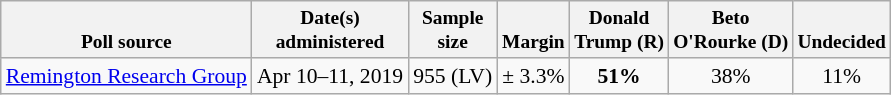<table class="wikitable" style="font-size:90%;text-align:center;">
<tr valign=bottom style="font-size:90%;">
<th>Poll source</th>
<th>Date(s)<br>administered</th>
<th>Sample<br>size</th>
<th>Margin<br></th>
<th>Donald<br>Trump (R)</th>
<th>Beto<br>O'Rourke (D)</th>
<th>Undecided</th>
</tr>
<tr>
<td style="text-align:left;"><a href='#'>Remington Research Group</a></td>
<td>Apr 10–11, 2019</td>
<td>955 (LV)</td>
<td>± 3.3%</td>
<td><strong>51%</strong></td>
<td>38%</td>
<td>11%</td>
</tr>
</table>
